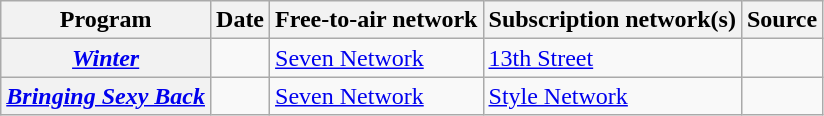<table class="wikitable plainrowheaders sortable" style="text-align:left">
<tr>
<th scope="col">Program</th>
<th scope="col">Date</th>
<th scope="col">Free-to-air network</th>
<th scope="col">Subscription network(s)</th>
<th scope="col" class="unsortable">Source</th>
</tr>
<tr>
<th scope="row"><em><a href='#'>Winter</a></em></th>
<td></td>
<td><a href='#'>Seven Network</a></td>
<td><a href='#'>13th Street</a></td>
<td><br></td>
</tr>
<tr>
<th scope="row"><em><a href='#'>Bringing Sexy Back</a></em></th>
<td></td>
<td><a href='#'>Seven Network</a></td>
<td><a href='#'>Style Network</a></td>
<td><br></td>
</tr>
</table>
